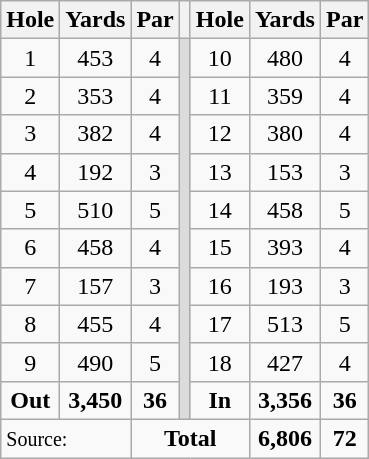<table class="wikitable" style="text-align:center; font-size:100%;">
<tr>
<th>Hole</th>
<th>Yards</th>
<th>Par</th>
<th></th>
<th>Hole</th>
<th>Yards</th>
<th>Par</th>
</tr>
<tr>
<td>1</td>
<td>453</td>
<td>4</td>
<td rowspan=10 style="background:#DCDCDC;"></td>
<td>10</td>
<td>480</td>
<td>4</td>
</tr>
<tr>
<td>2</td>
<td>353</td>
<td>4</td>
<td>11</td>
<td>359</td>
<td>4</td>
</tr>
<tr>
<td>3</td>
<td>382</td>
<td>4</td>
<td>12</td>
<td>380</td>
<td>4</td>
</tr>
<tr>
<td>4</td>
<td>192</td>
<td>3</td>
<td>13</td>
<td>153</td>
<td>3</td>
</tr>
<tr>
<td>5</td>
<td>510</td>
<td>5</td>
<td>14</td>
<td>458</td>
<td>5</td>
</tr>
<tr>
<td>6</td>
<td>458</td>
<td>4</td>
<td>15</td>
<td>393</td>
<td>4</td>
</tr>
<tr>
<td>7</td>
<td>157</td>
<td>3</td>
<td>16</td>
<td>193</td>
<td>3</td>
</tr>
<tr>
<td>8</td>
<td>455</td>
<td>4</td>
<td>17</td>
<td>513</td>
<td>5</td>
</tr>
<tr>
<td>9</td>
<td>490</td>
<td>5</td>
<td>18</td>
<td>427</td>
<td>4</td>
</tr>
<tr>
<td><strong>Out</strong></td>
<td><strong>3,450</strong></td>
<td><strong>36</strong></td>
<td><strong>In</strong></td>
<td><strong>3,356</strong></td>
<td><strong>36</strong></td>
</tr>
<tr>
<td colspan=2 align=left><small>Source:</small></td>
<td colspan=3><strong>Total</strong></td>
<td><strong>6,806</strong></td>
<td><strong>72</strong></td>
</tr>
</table>
